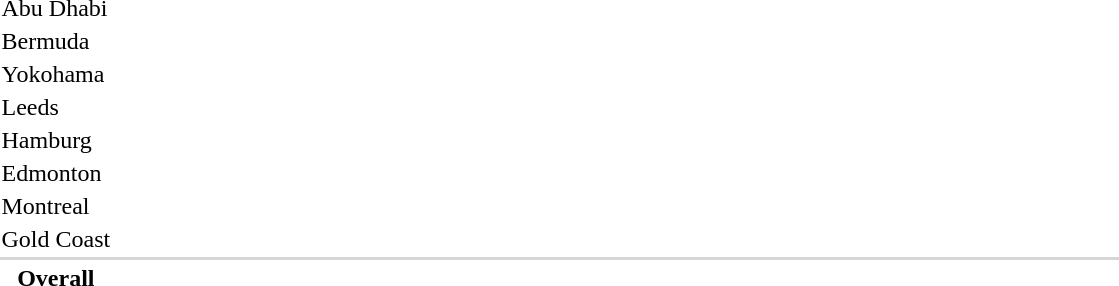<table>
<tr>
<td>Abu Dhabi</td>
<td width=220></td>
<td width=220></td>
<td width=220></td>
</tr>
<tr>
<td>Bermuda</td>
<td width=220></td>
<td width=220></td>
<td width=220></td>
</tr>
<tr>
<td>Yokohama</td>
<td width=220></td>
<td width=220></td>
<td width=220></td>
</tr>
<tr>
<td>Leeds</td>
<td width=220></td>
<td width=220></td>
<td width=220></td>
</tr>
<tr>
<td>Hamburg</td>
<td width=220></td>
<td width=220></td>
<td width=220></td>
</tr>
<tr>
<td>Edmonton</td>
<td width=220></td>
<td width=220></td>
<td width=220></td>
</tr>
<tr>
<td>Montreal</td>
<td width=220></td>
<td width=220></td>
<td width=220></td>
</tr>
<tr>
<td>Gold Coast</td>
<td width=220></td>
<td width=220></td>
<td width=220></td>
</tr>
<tr>
<td colspan=4 bgcolor=#d6d6d6></td>
</tr>
<tr>
<th>Overall</th>
<th width=220></th>
<th width=220></th>
<th width=220></th>
</tr>
</table>
